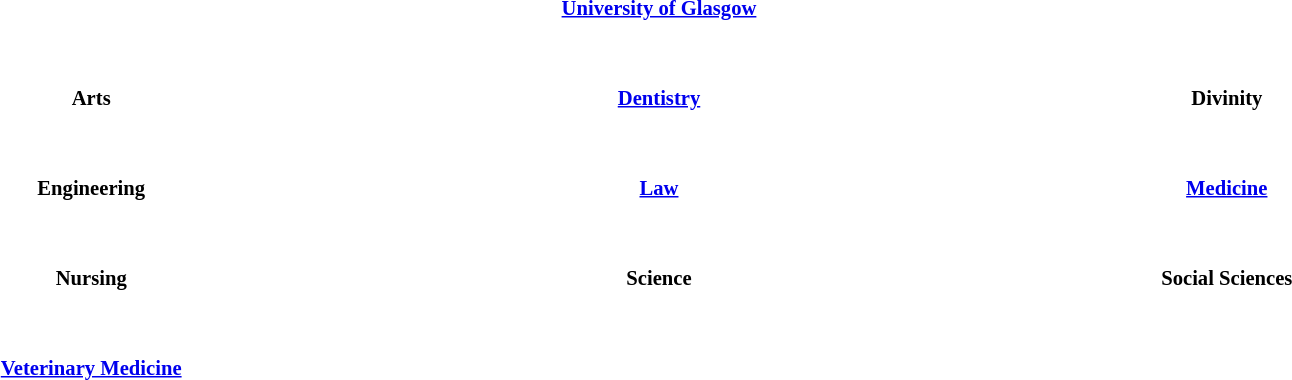<table class="toccolours" style="margin: 0 auto; width:90%; font-size: 0.86em">
<tr>
<th colspan="3"><a href='#'>University of Glasgow</a></th>
</tr>
<tr>
<td style="width: 33%;"></td>
<td style="width: 33%;"><br>





</td>
<td style="width: 33%;"></td>
</tr>
<tr>
<td> </td>
</tr>
<tr>
<th>Arts</th>
<th><a href='#'>Dentistry</a></th>
<th>Divinity</th>
</tr>
<tr>
<td><br>









</td>
<td><br>





</td>
<td><br>









</td>
</tr>
<tr>
<td> </td>
</tr>
<tr>
<th>Engineering</th>
<th><a href='#'>Law</a></th>
<th><a href='#'>Medicine</a></th>
</tr>
<tr>
<td><br>









</td>
<td><br>




</td>
<td><br>







</td>
</tr>
<tr>
<td> </td>
</tr>
<tr>
<th>Nursing</th>
<th>Science</th>
<th>Social Sciences</th>
</tr>
<tr>
<td><br>





</td>
<td><br>









</td>
<td><br>







</td>
</tr>
<tr>
<td> </td>
</tr>
<tr>
<th><a href='#'>Veterinary Medicine</a></th>
</tr>
<tr>
<td><br>





</td>
</tr>
</table>
